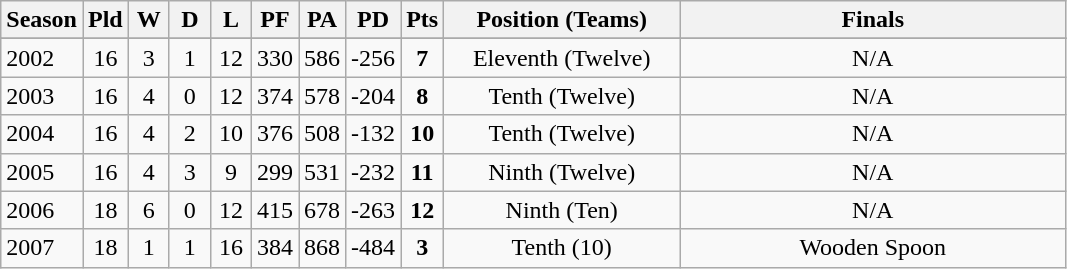<table class="wikitable" style="text-align:center;">
<tr>
<th width=30>Season</th>
<th width=20 abbr="Played">Pld</th>
<th width=20 abbr="Won">W</th>
<th width=20 abbr="Drawn">D</th>
<th width=20 abbr="Lost">L</th>
<th width=20 abbr="Points for">PF</th>
<th width=20 abbr="Points against">PA</th>
<th width=20 abbr="Points difference">PD</th>
<th width=20 abbr="Points">Pts</th>
<th width=150>Position (Teams)</th>
<th width=250>Finals</th>
</tr>
<tr>
</tr>
<tr>
<td style="text-align:left;">2002</td>
<td>16</td>
<td>3</td>
<td>1</td>
<td>12</td>
<td>330</td>
<td>586</td>
<td>-256</td>
<td><strong>7</strong></td>
<td>Eleventh (Twelve)</td>
<td>N/A</td>
</tr>
<tr>
<td style="text-align:left;">2003</td>
<td>16</td>
<td>4</td>
<td>0</td>
<td>12</td>
<td>374</td>
<td>578</td>
<td>-204</td>
<td><strong>8</strong></td>
<td>Tenth (Twelve)</td>
<td>N/A</td>
</tr>
<tr>
<td style="text-align:left;">2004</td>
<td>16</td>
<td>4</td>
<td>2</td>
<td>10</td>
<td>376</td>
<td>508</td>
<td>-132</td>
<td><strong>10</strong></td>
<td>Tenth (Twelve)</td>
<td>N/A</td>
</tr>
<tr>
<td style="text-align:left;">2005</td>
<td>16</td>
<td>4</td>
<td>3</td>
<td>9</td>
<td>299</td>
<td>531</td>
<td>-232</td>
<td><strong>11</strong></td>
<td>Ninth (Twelve)</td>
<td>N/A</td>
</tr>
<tr>
<td style="text-align:left;">2006</td>
<td>18</td>
<td>6</td>
<td>0</td>
<td>12</td>
<td>415</td>
<td>678</td>
<td>-263</td>
<td><strong>12</strong></td>
<td>Ninth (Ten)</td>
<td>N/A</td>
</tr>
<tr>
<td style="text-align:left;">2007</td>
<td>18</td>
<td>1</td>
<td>1</td>
<td>16</td>
<td>384</td>
<td>868</td>
<td>-484</td>
<td><strong>3</strong></td>
<td>Tenth (10)</td>
<td>Wooden Spoon</td>
</tr>
</table>
